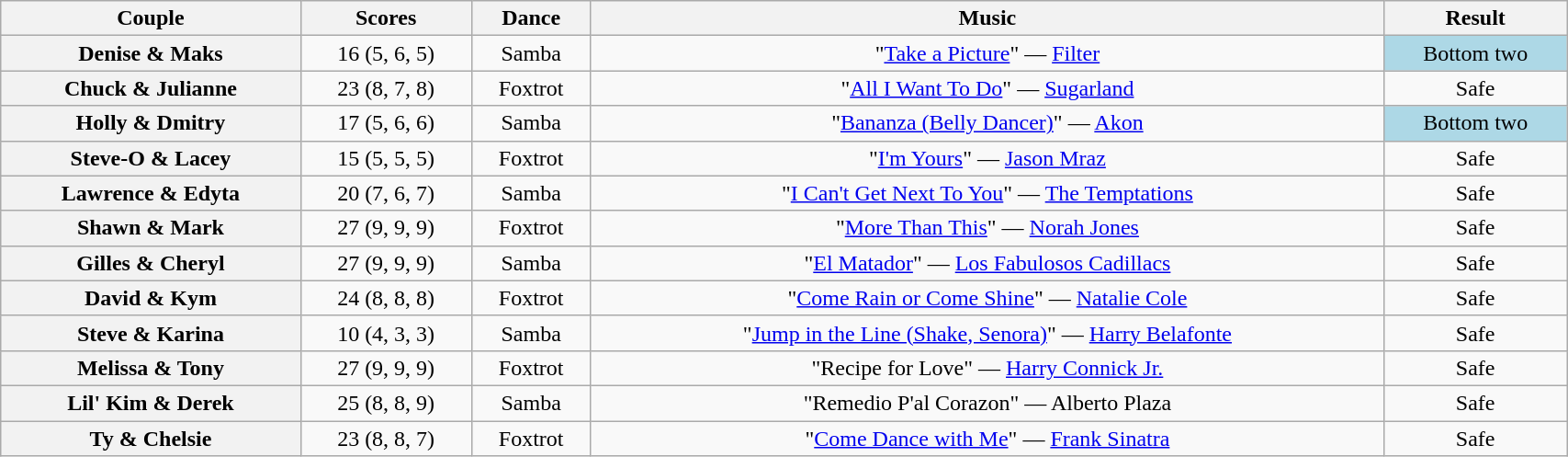<table class="wikitable sortable" style="text-align:center; width:90%">
<tr>
<th scope="col">Couple</th>
<th scope="col">Scores</th>
<th scope="col" class="unsortable">Dance</th>
<th scope="col" class="unsortable">Music</th>
<th scope="col" class="unsortable">Result</th>
</tr>
<tr>
<th scope="row">Denise & Maks</th>
<td>16 (5, 6, 5)</td>
<td>Samba</td>
<td>"<a href='#'>Take a Picture</a>" — <a href='#'>Filter</a></td>
<td bgcolor=lightblue>Bottom two</td>
</tr>
<tr>
<th scope="row">Chuck & Julianne</th>
<td>23 (8, 7, 8)</td>
<td>Foxtrot</td>
<td>"<a href='#'>All I Want To Do</a>" — <a href='#'>Sugarland</a></td>
<td>Safe</td>
</tr>
<tr>
<th scope="row">Holly & Dmitry</th>
<td>17 (5, 6, 6)</td>
<td>Samba</td>
<td>"<a href='#'>Bananza (Belly Dancer)</a>" — <a href='#'>Akon</a></td>
<td bgcolor=lightblue>Bottom two</td>
</tr>
<tr>
<th scope="row">Steve-O & Lacey</th>
<td>15 (5, 5, 5)</td>
<td>Foxtrot</td>
<td>"<a href='#'>I'm Yours</a>" — <a href='#'>Jason Mraz</a></td>
<td>Safe</td>
</tr>
<tr>
<th scope="row">Lawrence & Edyta</th>
<td>20 (7, 6, 7)</td>
<td>Samba</td>
<td>"<a href='#'>I Can't Get Next To You</a>" — <a href='#'>The Temptations</a></td>
<td>Safe</td>
</tr>
<tr>
<th scope="row">Shawn & Mark</th>
<td>27 (9, 9, 9)</td>
<td>Foxtrot</td>
<td>"<a href='#'>More Than This</a>" — <a href='#'>Norah Jones</a></td>
<td>Safe</td>
</tr>
<tr>
<th scope="row">Gilles & Cheryl</th>
<td>27 (9, 9, 9)</td>
<td>Samba</td>
<td>"<a href='#'>El Matador</a>" — <a href='#'>Los Fabulosos Cadillacs</a></td>
<td>Safe</td>
</tr>
<tr>
<th scope="row">David & Kym</th>
<td>24 (8, 8, 8)</td>
<td>Foxtrot</td>
<td>"<a href='#'>Come Rain or Come Shine</a>" — <a href='#'>Natalie Cole</a></td>
<td>Safe</td>
</tr>
<tr>
<th scope="row">Steve & Karina</th>
<td>10 (4, 3, 3)</td>
<td>Samba</td>
<td>"<a href='#'>Jump in the Line (Shake, Senora)</a>" — <a href='#'>Harry Belafonte</a></td>
<td>Safe</td>
</tr>
<tr>
<th scope="row">Melissa & Tony</th>
<td>27 (9, 9, 9)</td>
<td>Foxtrot</td>
<td>"Recipe for Love" — <a href='#'>Harry Connick Jr.</a></td>
<td>Safe</td>
</tr>
<tr>
<th scope="row">Lil' Kim & Derek</th>
<td>25 (8, 8, 9)</td>
<td>Samba</td>
<td>"Remedio P'al Corazon" — Alberto Plaza</td>
<td>Safe</td>
</tr>
<tr>
<th scope="row">Ty & Chelsie</th>
<td>23 (8, 8, 7)</td>
<td>Foxtrot</td>
<td>"<a href='#'>Come Dance with Me</a>" — <a href='#'>Frank Sinatra</a></td>
<td>Safe</td>
</tr>
</table>
